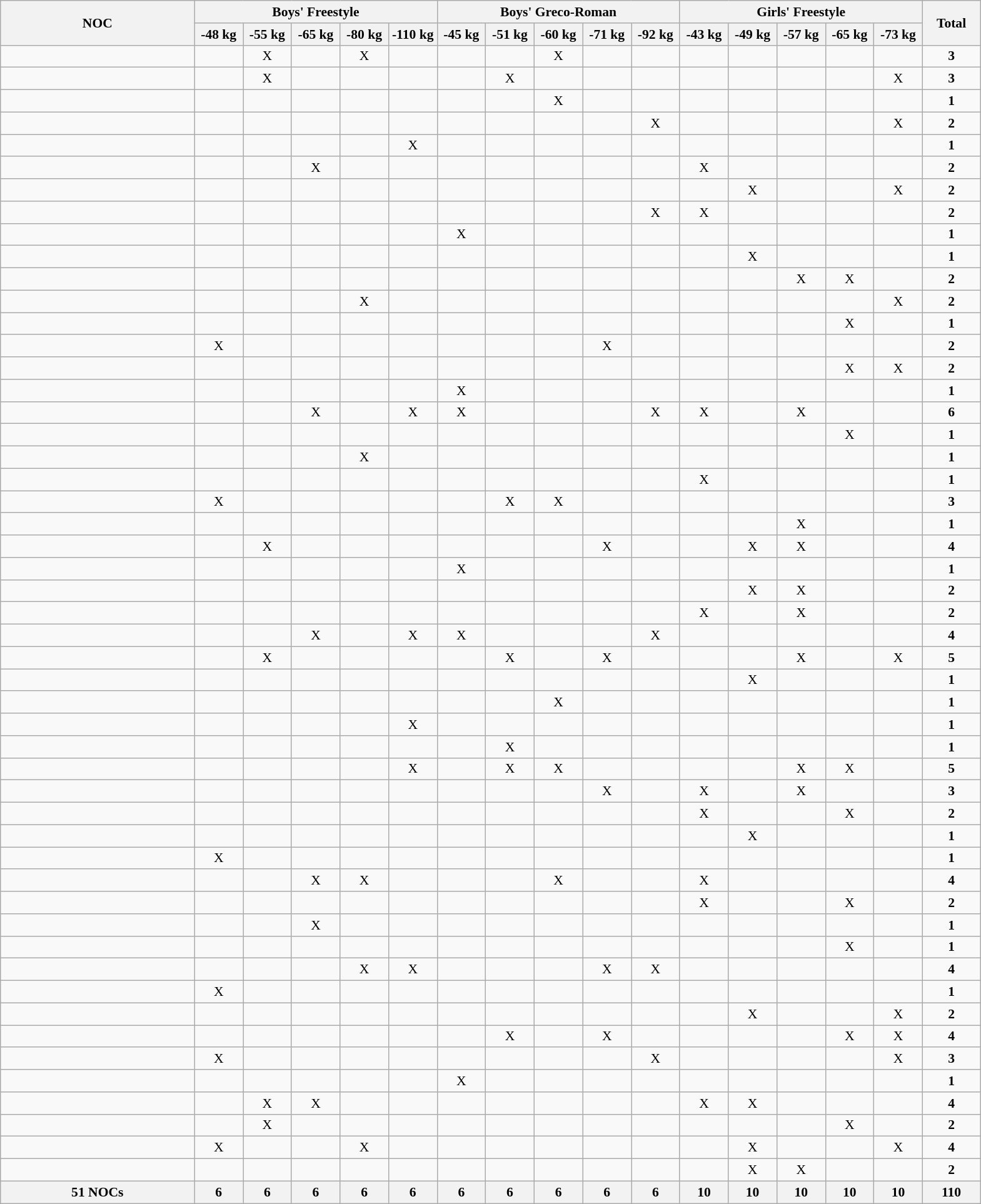<table class="wikitable" style="text-align:center; font-size:90%">
<tr>
<th rowspan="2" width=200 align="left">NOC</th>
<th colspan="5">Boys' Freestyle</th>
<th colspan="5">Boys' Greco-Roman</th>
<th colspan="5">Girls' Freestyle</th>
<th width=55 rowspan="2">Total</th>
</tr>
<tr>
<th width=45>-48 kg</th>
<th width=45>-55 kg</th>
<th width=45>-65 kg</th>
<th width=45>-80 kg</th>
<th width=45>-110 kg</th>
<th width=45>-45 kg</th>
<th width=45>-51 kg</th>
<th width=45>-60 kg</th>
<th width=45>-71 kg</th>
<th width=45>-92 kg</th>
<th width=45>-43 kg</th>
<th width=45>-49 kg</th>
<th width=45>-57 kg</th>
<th width=45>-65 kg</th>
<th width=45>-73 kg</th>
</tr>
<tr>
<td align="left"></td>
<td></td>
<td>X</td>
<td></td>
<td>X</td>
<td></td>
<td></td>
<td></td>
<td>X</td>
<td></td>
<td></td>
<td></td>
<td></td>
<td></td>
<td></td>
<td></td>
<td><strong>3</strong></td>
</tr>
<tr>
<td align="left"></td>
<td></td>
<td>X</td>
<td></td>
<td></td>
<td></td>
<td></td>
<td>X</td>
<td></td>
<td></td>
<td></td>
<td></td>
<td></td>
<td></td>
<td></td>
<td>X</td>
<td><strong>3</strong></td>
</tr>
<tr>
<td align="left"></td>
<td></td>
<td></td>
<td></td>
<td></td>
<td></td>
<td></td>
<td></td>
<td>X</td>
<td></td>
<td></td>
<td></td>
<td></td>
<td></td>
<td></td>
<td></td>
<td><strong>1</strong></td>
</tr>
<tr>
<td align="left"></td>
<td></td>
<td></td>
<td></td>
<td></td>
<td></td>
<td></td>
<td></td>
<td></td>
<td></td>
<td>X</td>
<td></td>
<td></td>
<td></td>
<td></td>
<td>X</td>
<td><strong>2</strong></td>
</tr>
<tr>
<td align="left"></td>
<td></td>
<td></td>
<td></td>
<td></td>
<td>X</td>
<td></td>
<td></td>
<td></td>
<td></td>
<td></td>
<td></td>
<td></td>
<td></td>
<td></td>
<td></td>
<td><strong>1</strong></td>
</tr>
<tr>
<td align="left"></td>
<td></td>
<td></td>
<td>X</td>
<td></td>
<td></td>
<td></td>
<td></td>
<td></td>
<td></td>
<td></td>
<td>X</td>
<td></td>
<td></td>
<td></td>
<td></td>
<td><strong>2</strong></td>
</tr>
<tr>
<td align="left"></td>
<td></td>
<td></td>
<td></td>
<td></td>
<td></td>
<td></td>
<td></td>
<td></td>
<td></td>
<td></td>
<td></td>
<td>X</td>
<td></td>
<td></td>
<td>X</td>
<td><strong>2</strong></td>
</tr>
<tr>
<td align="left"></td>
<td></td>
<td></td>
<td></td>
<td></td>
<td></td>
<td></td>
<td></td>
<td></td>
<td></td>
<td>X</td>
<td>X</td>
<td></td>
<td></td>
<td></td>
<td></td>
<td><strong>2</strong></td>
</tr>
<tr>
<td align="left"></td>
<td></td>
<td></td>
<td></td>
<td></td>
<td></td>
<td>X</td>
<td></td>
<td></td>
<td></td>
<td></td>
<td></td>
<td></td>
<td></td>
<td></td>
<td></td>
<td><strong>1</strong></td>
</tr>
<tr>
<td align="left"></td>
<td></td>
<td></td>
<td></td>
<td></td>
<td></td>
<td></td>
<td></td>
<td></td>
<td></td>
<td></td>
<td></td>
<td>X</td>
<td></td>
<td></td>
<td></td>
<td><strong>1</strong></td>
</tr>
<tr>
<td align="left"></td>
<td></td>
<td></td>
<td></td>
<td></td>
<td></td>
<td></td>
<td></td>
<td></td>
<td></td>
<td></td>
<td></td>
<td></td>
<td>X</td>
<td>X</td>
<td></td>
<td><strong>2</strong></td>
</tr>
<tr>
<td align="left"></td>
<td></td>
<td></td>
<td></td>
<td>X</td>
<td></td>
<td></td>
<td></td>
<td></td>
<td></td>
<td></td>
<td></td>
<td></td>
<td></td>
<td></td>
<td>X</td>
<td><strong>2</strong></td>
</tr>
<tr>
<td align="left"></td>
<td></td>
<td></td>
<td></td>
<td></td>
<td></td>
<td></td>
<td></td>
<td></td>
<td></td>
<td></td>
<td></td>
<td></td>
<td></td>
<td>X</td>
<td></td>
<td><strong>1</strong></td>
</tr>
<tr>
<td align="left"></td>
<td>X</td>
<td></td>
<td></td>
<td></td>
<td></td>
<td></td>
<td></td>
<td></td>
<td>X</td>
<td></td>
<td></td>
<td></td>
<td></td>
<td></td>
<td></td>
<td><strong>2</strong></td>
</tr>
<tr>
<td align="left"></td>
<td></td>
<td></td>
<td></td>
<td></td>
<td></td>
<td></td>
<td></td>
<td></td>
<td></td>
<td></td>
<td></td>
<td></td>
<td></td>
<td>X</td>
<td>X</td>
<td><strong>2</strong></td>
</tr>
<tr>
<td align="left"></td>
<td></td>
<td></td>
<td></td>
<td></td>
<td></td>
<td>X</td>
<td></td>
<td></td>
<td></td>
<td></td>
<td></td>
<td></td>
<td></td>
<td></td>
<td></td>
<td><strong>1</strong></td>
</tr>
<tr>
<td align="left"></td>
<td></td>
<td></td>
<td>X</td>
<td></td>
<td>X</td>
<td>X</td>
<td></td>
<td></td>
<td></td>
<td>X</td>
<td>X</td>
<td></td>
<td>X</td>
<td></td>
<td></td>
<td><strong>6</strong></td>
</tr>
<tr>
<td align="left"></td>
<td></td>
<td></td>
<td></td>
<td></td>
<td></td>
<td></td>
<td></td>
<td></td>
<td></td>
<td></td>
<td></td>
<td></td>
<td></td>
<td>X</td>
<td></td>
<td><strong>1</strong></td>
</tr>
<tr>
<td align="left"></td>
<td></td>
<td></td>
<td></td>
<td>X</td>
<td></td>
<td></td>
<td></td>
<td></td>
<td></td>
<td></td>
<td></td>
<td></td>
<td></td>
<td></td>
<td></td>
<td><strong>1</strong></td>
</tr>
<tr>
<td align="left"></td>
<td></td>
<td></td>
<td></td>
<td></td>
<td></td>
<td></td>
<td></td>
<td></td>
<td></td>
<td></td>
<td>X</td>
<td></td>
<td></td>
<td></td>
<td></td>
<td><strong>1</strong></td>
</tr>
<tr>
<td align="left"></td>
<td>X</td>
<td></td>
<td></td>
<td></td>
<td></td>
<td></td>
<td>X</td>
<td>X</td>
<td></td>
<td></td>
<td></td>
<td></td>
<td></td>
<td></td>
<td></td>
<td><strong>3</strong></td>
</tr>
<tr>
<td align="left"></td>
<td></td>
<td></td>
<td></td>
<td></td>
<td></td>
<td></td>
<td></td>
<td></td>
<td></td>
<td></td>
<td></td>
<td></td>
<td>X</td>
<td></td>
<td></td>
<td><strong>1</strong></td>
</tr>
<tr>
<td align="left"></td>
<td></td>
<td>X</td>
<td></td>
<td></td>
<td></td>
<td></td>
<td></td>
<td></td>
<td>X</td>
<td></td>
<td></td>
<td>X</td>
<td>X</td>
<td></td>
<td></td>
<td><strong>4</strong></td>
</tr>
<tr>
<td align="left"></td>
<td></td>
<td></td>
<td></td>
<td></td>
<td></td>
<td>X</td>
<td></td>
<td></td>
<td></td>
<td></td>
<td></td>
<td></td>
<td></td>
<td></td>
<td></td>
<td><strong>1</strong></td>
</tr>
<tr>
<td align="left"></td>
<td></td>
<td></td>
<td></td>
<td></td>
<td></td>
<td></td>
<td></td>
<td></td>
<td></td>
<td></td>
<td></td>
<td>X</td>
<td>X</td>
<td></td>
<td></td>
<td><strong>2</strong></td>
</tr>
<tr>
<td align="left"></td>
<td></td>
<td></td>
<td></td>
<td></td>
<td></td>
<td></td>
<td></td>
<td></td>
<td></td>
<td></td>
<td>X</td>
<td></td>
<td>X</td>
<td></td>
<td></td>
<td><strong>2</strong></td>
</tr>
<tr>
<td align="left"></td>
<td></td>
<td></td>
<td>X</td>
<td></td>
<td>X</td>
<td>X</td>
<td></td>
<td></td>
<td></td>
<td>X</td>
<td></td>
<td></td>
<td></td>
<td></td>
<td></td>
<td><strong>4</strong></td>
</tr>
<tr>
<td align="left"></td>
<td></td>
<td>X</td>
<td></td>
<td></td>
<td></td>
<td></td>
<td>X</td>
<td></td>
<td>X</td>
<td></td>
<td></td>
<td></td>
<td>X</td>
<td></td>
<td>X</td>
<td><strong>5</strong></td>
</tr>
<tr>
<td align="left"></td>
<td></td>
<td></td>
<td></td>
<td></td>
<td></td>
<td></td>
<td></td>
<td></td>
<td></td>
<td></td>
<td></td>
<td>X</td>
<td></td>
<td></td>
<td></td>
<td><strong>1</strong></td>
</tr>
<tr>
<td align="left"></td>
<td></td>
<td></td>
<td></td>
<td></td>
<td></td>
<td></td>
<td></td>
<td>X</td>
<td></td>
<td></td>
<td></td>
<td></td>
<td></td>
<td></td>
<td></td>
<td><strong>1</strong></td>
</tr>
<tr>
<td align="left"></td>
<td></td>
<td></td>
<td></td>
<td></td>
<td>X</td>
<td></td>
<td></td>
<td></td>
<td></td>
<td></td>
<td></td>
<td></td>
<td></td>
<td></td>
<td></td>
<td><strong>1</strong></td>
</tr>
<tr>
<td align="left"></td>
<td></td>
<td></td>
<td></td>
<td></td>
<td></td>
<td></td>
<td>X</td>
<td></td>
<td></td>
<td></td>
<td></td>
<td></td>
<td></td>
<td></td>
<td></td>
<td><strong>1</strong></td>
</tr>
<tr>
<td align="left"></td>
<td></td>
<td></td>
<td></td>
<td></td>
<td>X</td>
<td></td>
<td>X</td>
<td>X</td>
<td></td>
<td></td>
<td></td>
<td></td>
<td>X</td>
<td>X</td>
<td></td>
<td><strong>5</strong></td>
</tr>
<tr>
<td align="left"></td>
<td></td>
<td></td>
<td></td>
<td></td>
<td></td>
<td></td>
<td></td>
<td></td>
<td>X</td>
<td></td>
<td>X</td>
<td></td>
<td>X</td>
<td></td>
<td></td>
<td><strong>3</strong></td>
</tr>
<tr>
<td align="left"></td>
<td></td>
<td></td>
<td></td>
<td></td>
<td></td>
<td></td>
<td></td>
<td></td>
<td></td>
<td></td>
<td>X</td>
<td></td>
<td></td>
<td>X</td>
<td></td>
<td><strong>2</strong></td>
</tr>
<tr>
<td align="left"></td>
<td></td>
<td></td>
<td></td>
<td></td>
<td></td>
<td></td>
<td></td>
<td></td>
<td></td>
<td></td>
<td></td>
<td>X</td>
<td></td>
<td></td>
<td></td>
<td><strong>1</strong></td>
</tr>
<tr>
<td align="left"></td>
<td>X</td>
<td></td>
<td></td>
<td></td>
<td></td>
<td></td>
<td></td>
<td></td>
<td></td>
<td></td>
<td></td>
<td></td>
<td></td>
<td></td>
<td></td>
<td><strong>1</strong></td>
</tr>
<tr>
<td align="left"></td>
<td></td>
<td></td>
<td>X</td>
<td>X</td>
<td></td>
<td></td>
<td></td>
<td>X</td>
<td></td>
<td></td>
<td>X</td>
<td></td>
<td></td>
<td></td>
<td></td>
<td><strong>4</strong></td>
</tr>
<tr>
<td align="left"></td>
<td></td>
<td></td>
<td></td>
<td></td>
<td></td>
<td></td>
<td></td>
<td></td>
<td></td>
<td></td>
<td>X</td>
<td></td>
<td></td>
<td>X</td>
<td></td>
<td><strong>2</strong></td>
</tr>
<tr>
<td align="left"></td>
<td></td>
<td></td>
<td>X</td>
<td></td>
<td></td>
<td></td>
<td></td>
<td></td>
<td></td>
<td></td>
<td></td>
<td></td>
<td></td>
<td></td>
<td></td>
<td><strong>1</strong></td>
</tr>
<tr>
<td align="left"></td>
<td></td>
<td></td>
<td></td>
<td></td>
<td></td>
<td></td>
<td></td>
<td></td>
<td></td>
<td></td>
<td></td>
<td></td>
<td></td>
<td>X</td>
<td></td>
<td><strong>1</strong></td>
</tr>
<tr>
<td align="left"></td>
<td></td>
<td></td>
<td></td>
<td>X</td>
<td>X</td>
<td></td>
<td></td>
<td></td>
<td>X</td>
<td>X</td>
<td></td>
<td></td>
<td></td>
<td></td>
<td></td>
<td><strong>4</strong></td>
</tr>
<tr>
<td align="left"></td>
<td>X</td>
<td></td>
<td></td>
<td></td>
<td></td>
<td></td>
<td></td>
<td></td>
<td></td>
<td></td>
<td></td>
<td></td>
<td></td>
<td></td>
<td></td>
<td><strong>1</strong></td>
</tr>
<tr>
<td align="left"></td>
<td></td>
<td></td>
<td></td>
<td></td>
<td></td>
<td></td>
<td></td>
<td></td>
<td></td>
<td></td>
<td></td>
<td>X</td>
<td></td>
<td></td>
<td>X</td>
<td><strong>2</strong></td>
</tr>
<tr>
<td align="left"></td>
<td></td>
<td></td>
<td></td>
<td></td>
<td></td>
<td></td>
<td>X</td>
<td></td>
<td>X</td>
<td></td>
<td></td>
<td></td>
<td></td>
<td>X</td>
<td>X</td>
<td><strong>4</strong></td>
</tr>
<tr>
<td align="left"></td>
<td>X</td>
<td></td>
<td></td>
<td></td>
<td></td>
<td></td>
<td></td>
<td></td>
<td></td>
<td>X</td>
<td></td>
<td></td>
<td></td>
<td></td>
<td>X</td>
<td><strong>3</strong></td>
</tr>
<tr>
<td align="left"></td>
<td></td>
<td></td>
<td></td>
<td></td>
<td></td>
<td>X</td>
<td></td>
<td></td>
<td></td>
<td></td>
<td></td>
<td></td>
<td></td>
<td></td>
<td></td>
<td><strong>1</strong></td>
</tr>
<tr>
<td align="left"></td>
<td></td>
<td>X</td>
<td>X</td>
<td></td>
<td></td>
<td></td>
<td></td>
<td></td>
<td></td>
<td></td>
<td>X</td>
<td>X</td>
<td></td>
<td></td>
<td></td>
<td><strong>4</strong></td>
</tr>
<tr>
<td align="left"></td>
<td></td>
<td>X</td>
<td></td>
<td></td>
<td></td>
<td></td>
<td></td>
<td></td>
<td></td>
<td></td>
<td></td>
<td></td>
<td></td>
<td>X</td>
<td></td>
<td><strong>2</strong></td>
</tr>
<tr>
<td align="left"></td>
<td>X</td>
<td></td>
<td></td>
<td>X</td>
<td></td>
<td></td>
<td></td>
<td></td>
<td></td>
<td></td>
<td></td>
<td>X</td>
<td></td>
<td></td>
<td>X</td>
<td><strong>4</strong></td>
</tr>
<tr>
<td align="left"></td>
<td></td>
<td></td>
<td></td>
<td></td>
<td></td>
<td></td>
<td></td>
<td></td>
<td></td>
<td></td>
<td></td>
<td>X</td>
<td>X</td>
<td></td>
<td></td>
<td><strong>2</strong></td>
</tr>
<tr>
<th>51 NOCs</th>
<th>6</th>
<th>6</th>
<th>6</th>
<th>6</th>
<th>6</th>
<th>6</th>
<th>6</th>
<th>6</th>
<th>6</th>
<th>6</th>
<th>10</th>
<th>10</th>
<th>10</th>
<th>10</th>
<th>10</th>
<th>110</th>
</tr>
</table>
